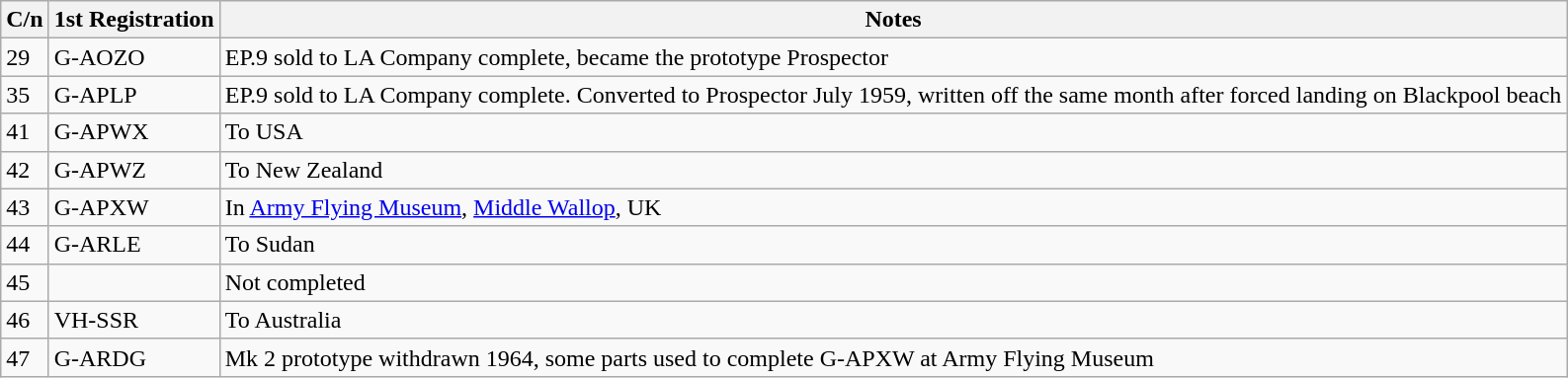<table class="wikitable">
<tr>
<th>C/n</th>
<th>1st Registration</th>
<th>Notes</th>
</tr>
<tr>
<td>29</td>
<td>G-AOZO</td>
<td>EP.9 sold to LA Company complete, became the prototype Prospector</td>
</tr>
<tr>
<td>35</td>
<td>G-APLP</td>
<td>EP.9 sold to LA Company complete. Converted to Prospector July 1959, written off the same month after forced landing on Blackpool beach</td>
</tr>
<tr>
<td>41</td>
<td>G-APWX</td>
<td>To USA</td>
</tr>
<tr>
<td>42</td>
<td>G-APWZ</td>
<td>To New Zealand</td>
</tr>
<tr>
<td>43</td>
<td>G-APXW</td>
<td>In <a href='#'>Army Flying Museum</a>, <a href='#'>Middle Wallop</a>, UK</td>
</tr>
<tr>
<td>44</td>
<td>G-ARLE</td>
<td>To Sudan</td>
</tr>
<tr>
<td>45</td>
<td></td>
<td>Not completed</td>
</tr>
<tr>
<td>46</td>
<td>VH-SSR</td>
<td>To Australia</td>
</tr>
<tr>
<td>47</td>
<td>G-ARDG</td>
<td>Mk 2 prototype withdrawn 1964, some parts used to complete G-APXW at Army Flying Museum</td>
</tr>
</table>
